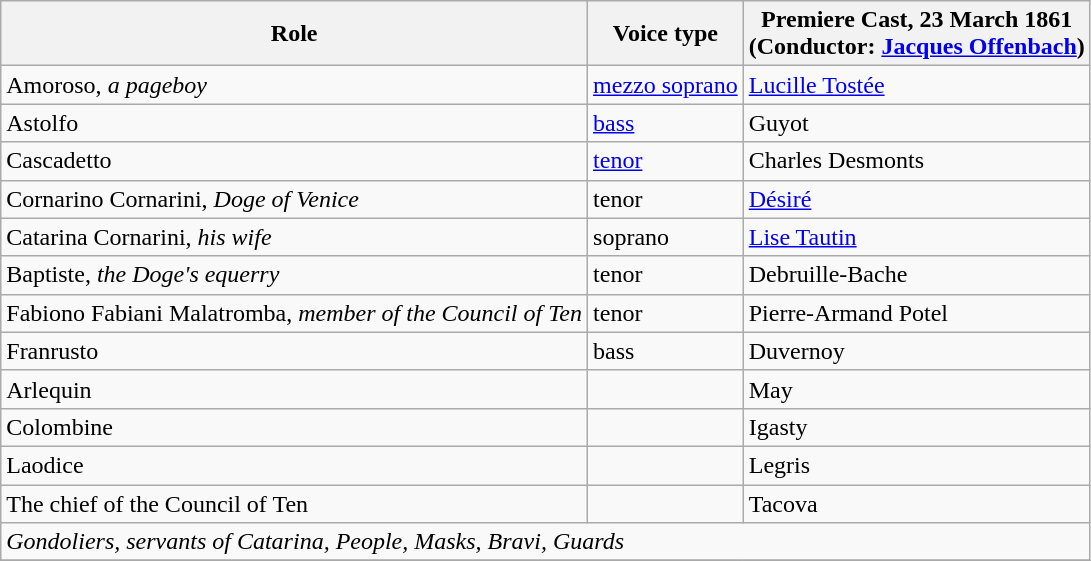<table class="wikitable">
<tr>
<th>Role</th>
<th>Voice type</th>
<th>Premiere Cast, 23 March 1861<br>(Conductor: <a href='#'>Jacques Offenbach</a>)</th>
</tr>
<tr>
<td>Amoroso, <em>a pageboy</em></td>
<td><a href='#'>mezzo soprano</a></td>
<td><a href='#'>Lucille Tostée</a></td>
</tr>
<tr>
<td>Astolfo</td>
<td><a href='#'>bass</a></td>
<td>Guyot</td>
</tr>
<tr>
<td>Cascadetto</td>
<td><a href='#'>tenor</a></td>
<td>Charles Desmonts</td>
</tr>
<tr>
<td>Cornarino Cornarini, <em>Doge of Venice</em></td>
<td>tenor</td>
<td><a href='#'>Désiré</a></td>
</tr>
<tr>
<td>Catarina Cornarini, <em>his wife</em></td>
<td>soprano</td>
<td><a href='#'>Lise Tautin</a></td>
</tr>
<tr>
<td>Baptiste, <em>the Doge's equerry</em></td>
<td>tenor</td>
<td>Debruille-Bache</td>
</tr>
<tr>
<td>Fabiono Fabiani Malatromba, <em>member of the Council of Ten</em></td>
<td>tenor</td>
<td>Pierre-Armand Potel</td>
</tr>
<tr>
<td>Franrusto</td>
<td>bass</td>
<td>Duvernoy</td>
</tr>
<tr>
<td>Arlequin</td>
<td></td>
<td>May</td>
</tr>
<tr>
<td>Colombine</td>
<td></td>
<td>Igasty</td>
</tr>
<tr>
<td>Laodice</td>
<td></td>
<td>Legris</td>
</tr>
<tr>
<td>The chief of the Council of Ten</td>
<td></td>
<td>Tacova</td>
</tr>
<tr>
<td colspan="3"><em> Gondoliers, servants of Catarina, People, Masks, Bravi, Guards </em></td>
</tr>
<tr>
</tr>
</table>
